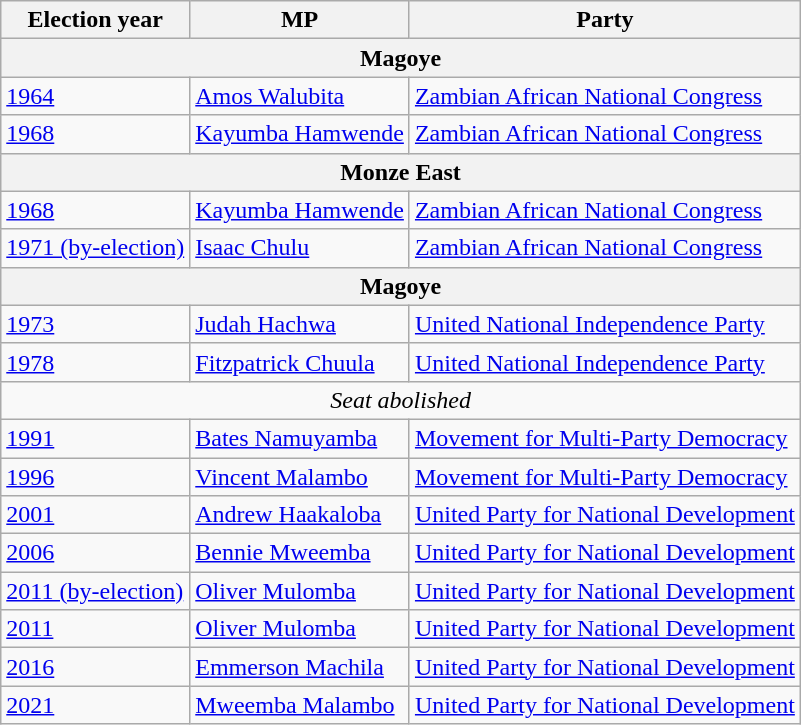<table class="wikitable">
<tr>
<th>Election year</th>
<th>MP</th>
<th>Party</th>
</tr>
<tr>
<th colspan="3">Magoye</th>
</tr>
<tr>
<td><a href='#'>1964</a></td>
<td><a href='#'>Amos Walubita</a></td>
<td><a href='#'>Zambian African National Congress</a></td>
</tr>
<tr>
<td><a href='#'>1968</a></td>
<td><a href='#'>Kayumba Hamwende</a></td>
<td><a href='#'>Zambian African National Congress</a></td>
</tr>
<tr>
<th colspan="3">Monze East</th>
</tr>
<tr>
<td><a href='#'>1968</a></td>
<td><a href='#'>Kayumba Hamwende</a></td>
<td><a href='#'>Zambian African National Congress</a></td>
</tr>
<tr>
<td><a href='#'>1971 (by-election)</a></td>
<td><a href='#'>Isaac Chulu</a></td>
<td><a href='#'>Zambian African National Congress</a></td>
</tr>
<tr>
<th colspan="3">Magoye</th>
</tr>
<tr>
<td><a href='#'>1973</a></td>
<td><a href='#'>Judah Hachwa</a></td>
<td><a href='#'>United National Independence Party</a></td>
</tr>
<tr>
<td><a href='#'>1978</a></td>
<td><a href='#'>Fitzpatrick Chuula</a></td>
<td><a href='#'>United National Independence Party</a></td>
</tr>
<tr>
<td colspan="3" align="center"><em>Seat abolished</em></td>
</tr>
<tr>
<td><a href='#'>1991</a></td>
<td><a href='#'>Bates Namuyamba</a></td>
<td><a href='#'>Movement for Multi-Party Democracy</a></td>
</tr>
<tr>
<td><a href='#'>1996</a></td>
<td><a href='#'>Vincent Malambo</a></td>
<td><a href='#'>Movement for Multi-Party Democracy</a></td>
</tr>
<tr>
<td><a href='#'>2001</a></td>
<td><a href='#'>Andrew Haakaloba</a></td>
<td><a href='#'>United Party for National Development</a></td>
</tr>
<tr>
<td><a href='#'>2006</a></td>
<td><a href='#'>Bennie Mweemba</a></td>
<td><a href='#'>United Party for National Development</a></td>
</tr>
<tr>
<td><a href='#'>2011 (by-election)</a></td>
<td><a href='#'>Oliver Mulomba</a></td>
<td><a href='#'>United Party for National Development</a></td>
</tr>
<tr>
<td><a href='#'>2011</a></td>
<td><a href='#'>Oliver Mulomba</a></td>
<td><a href='#'>United Party for National Development</a></td>
</tr>
<tr>
<td><a href='#'>2016</a></td>
<td><a href='#'>Emmerson Machila</a></td>
<td><a href='#'>United Party for National Development</a></td>
</tr>
<tr>
<td><a href='#'>2021</a></td>
<td><a href='#'>Mweemba Malambo</a></td>
<td><a href='#'>United Party for National Development</a></td>
</tr>
</table>
